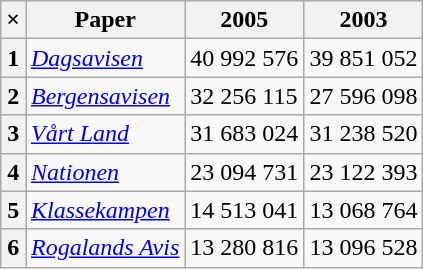<table class=wikitable>
<tr>
<th>×</th>
<th>Paper</th>
<th>2005</th>
<th>2003</th>
</tr>
<tr>
<th>1</th>
<td><em><a href='#'>Dagsavisen</a></em></td>
<td>40 992 576</td>
<td>39 851 052</td>
</tr>
<tr>
<th>2</th>
<td><em><a href='#'>Bergensavisen</a></em></td>
<td>32 256 115</td>
<td>27 596 098</td>
</tr>
<tr>
<th>3</th>
<td><em><a href='#'>Vårt Land</a></em></td>
<td>31 683 024</td>
<td>31 238 520</td>
</tr>
<tr>
<th>4</th>
<td><em><a href='#'>Nationen</a></em></td>
<td>23 094 731</td>
<td>23 122 393</td>
</tr>
<tr>
<th>5</th>
<td><em><a href='#'>Klassekampen</a></em></td>
<td>14 513 041</td>
<td>13 068 764</td>
</tr>
<tr>
<th>6</th>
<td><em><a href='#'>Rogalands Avis</a></em></td>
<td>13 280 816</td>
<td>13 096 528</td>
</tr>
</table>
